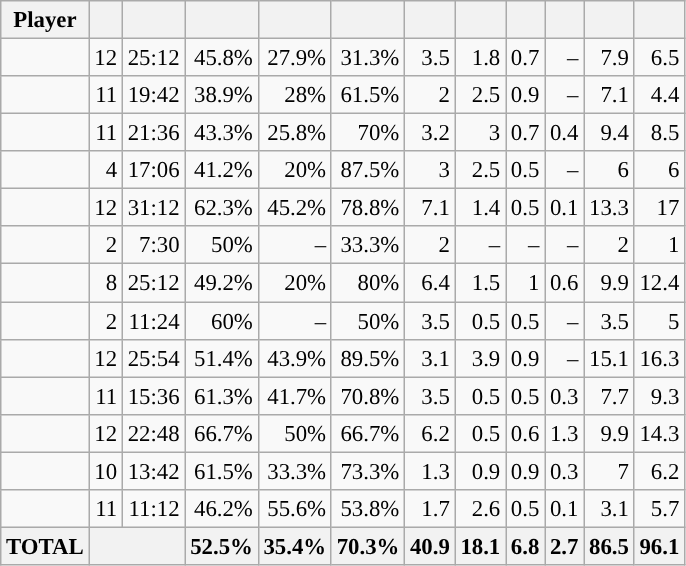<table class="wikitable sortable" style="font-size:95%; text-align:right;">
<tr>
<th>Player</th>
<th></th>
<th></th>
<th></th>
<th></th>
<th></th>
<th></th>
<th></th>
<th></th>
<th></th>
<th></th>
<th></th>
</tr>
<tr>
<td></td>
<td>12</td>
<td>25:12</td>
<td>45.8%</td>
<td>27.9%</td>
<td>31.3%</td>
<td>3.5</td>
<td>1.8</td>
<td>0.7</td>
<td>–</td>
<td>7.9</td>
<td>6.5</td>
</tr>
<tr>
<td></td>
<td>11</td>
<td>19:42</td>
<td>38.9%</td>
<td>28%</td>
<td>61.5%</td>
<td>2</td>
<td>2.5</td>
<td>0.9</td>
<td>–</td>
<td>7.1</td>
<td>4.4</td>
</tr>
<tr>
<td></td>
<td>11</td>
<td>21:36</td>
<td>43.3%</td>
<td>25.8%</td>
<td>70%</td>
<td>3.2</td>
<td>3</td>
<td>0.7</td>
<td>0.4</td>
<td>9.4</td>
<td>8.5</td>
</tr>
<tr>
<td></td>
<td>4</td>
<td>17:06</td>
<td>41.2%</td>
<td>20%</td>
<td>87.5%</td>
<td>3</td>
<td>2.5</td>
<td>0.5</td>
<td>–</td>
<td>6</td>
<td>6</td>
</tr>
<tr>
<td></td>
<td>12</td>
<td>31:12</td>
<td>62.3%</td>
<td>45.2%</td>
<td>78.8%</td>
<td>7.1</td>
<td>1.4</td>
<td>0.5</td>
<td>0.1</td>
<td>13.3</td>
<td>17</td>
</tr>
<tr>
<td></td>
<td>2</td>
<td>7:30</td>
<td>50%</td>
<td>–</td>
<td>33.3%</td>
<td>2</td>
<td>–</td>
<td>–</td>
<td>–</td>
<td>2</td>
<td>1</td>
</tr>
<tr>
<td></td>
<td>8</td>
<td>25:12</td>
<td>49.2%</td>
<td>20%</td>
<td>80%</td>
<td>6.4</td>
<td>1.5</td>
<td>1</td>
<td>0.6</td>
<td>9.9</td>
<td>12.4</td>
</tr>
<tr>
<td></td>
<td>2</td>
<td>11:24</td>
<td>60%</td>
<td>–</td>
<td>50%</td>
<td>3.5</td>
<td>0.5</td>
<td>0.5</td>
<td>–</td>
<td>3.5</td>
<td>5</td>
</tr>
<tr>
<td></td>
<td>12</td>
<td>25:54</td>
<td>51.4%</td>
<td>43.9%</td>
<td>89.5%</td>
<td>3.1</td>
<td>3.9</td>
<td>0.9</td>
<td>–</td>
<td>15.1</td>
<td>16.3</td>
</tr>
<tr>
<td></td>
<td>11</td>
<td>15:36</td>
<td>61.3%</td>
<td>41.7%</td>
<td>70.8%</td>
<td>3.5</td>
<td>0.5</td>
<td>0.5</td>
<td>0.3</td>
<td>7.7</td>
<td>9.3</td>
</tr>
<tr>
<td></td>
<td>12</td>
<td>22:48</td>
<td>66.7%</td>
<td>50%</td>
<td>66.7%</td>
<td>6.2</td>
<td>0.5</td>
<td>0.6</td>
<td>1.3</td>
<td>9.9</td>
<td>14.3</td>
</tr>
<tr>
<td></td>
<td>10</td>
<td>13:42</td>
<td>61.5%</td>
<td>33.3%</td>
<td>73.3%</td>
<td>1.3</td>
<td>0.9</td>
<td>0.9</td>
<td>0.3</td>
<td>7</td>
<td>6.2</td>
</tr>
<tr>
<td></td>
<td>11</td>
<td>11:12</td>
<td>46.2%</td>
<td>55.6%</td>
<td>53.8%</td>
<td>1.7</td>
<td>2.6</td>
<td>0.5</td>
<td>0.1</td>
<td>3.1</td>
<td>5.7</td>
</tr>
<tr>
<th align=center>TOTAL</th>
<th colspan=2></th>
<th>52.5%</th>
<th>35.4%</th>
<th>70.3%</th>
<th>40.9</th>
<th>18.1</th>
<th>6.8</th>
<th>2.7</th>
<th>86.5</th>
<th>96.1</th>
</tr>
</table>
